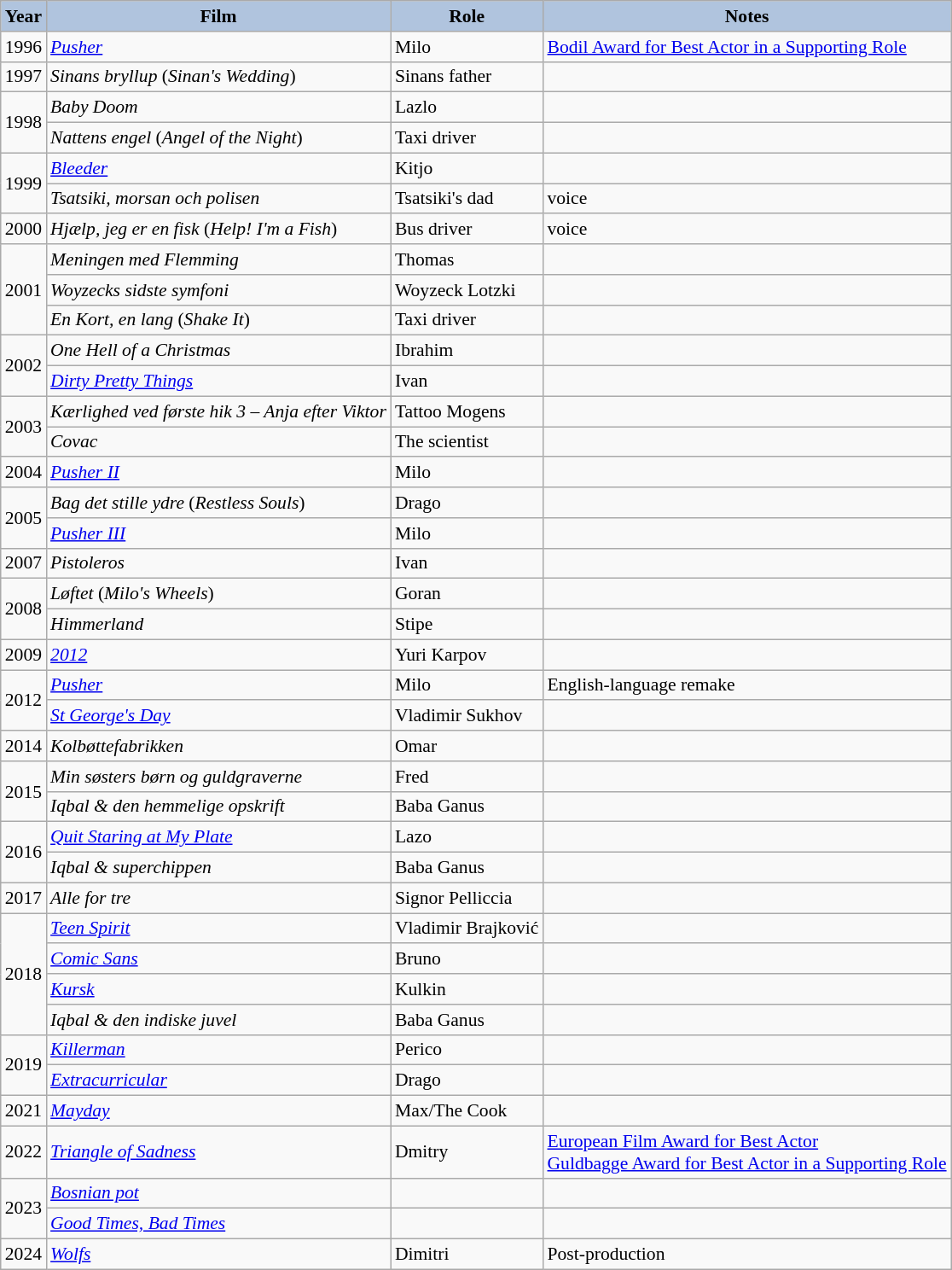<table class="wikitable" style="font-size:90%;">
<tr>
<th style="background:#B0C4DE;">Year</th>
<th style="background:#B0C4DE;">Film</th>
<th style="background:#B0C4DE;">Role</th>
<th style="background:#B0C4DE;">Notes</th>
</tr>
<tr>
<td>1996</td>
<td><em><a href='#'>Pusher</a></em></td>
<td>Milo</td>
<td><a href='#'>Bodil Award for Best Actor in a Supporting Role</a></td>
</tr>
<tr>
<td>1997</td>
<td><em>Sinans bryllup</em> (<em>Sinan's Wedding</em>)</td>
<td>Sinans father</td>
<td></td>
</tr>
<tr>
<td rowspan="2">1998</td>
<td><em>Baby Doom</em></td>
<td>Lazlo</td>
<td></td>
</tr>
<tr>
<td><em>Nattens engel</em> (<em>Angel of the Night</em>)</td>
<td>Taxi driver</td>
<td></td>
</tr>
<tr>
<td rowspan="2">1999</td>
<td><em><a href='#'>Bleeder</a></em></td>
<td>Kitjo</td>
<td></td>
</tr>
<tr>
<td><em>Tsatsiki, morsan och polisen</em></td>
<td>Tsatsiki's dad</td>
<td>voice</td>
</tr>
<tr>
<td>2000</td>
<td><em>Hjælp, jeg er en fisk</em> (<em>Help! I'm a Fish</em>)</td>
<td>Bus driver</td>
<td>voice</td>
</tr>
<tr>
<td rowspan="3">2001</td>
<td><em>Meningen med Flemming</em></td>
<td>Thomas</td>
<td></td>
</tr>
<tr>
<td><em>Woyzecks sidste symfoni</em></td>
<td>Woyzeck Lotzki</td>
<td></td>
</tr>
<tr>
<td><em>En Kort, en lang</em> (<em>Shake It</em>)</td>
<td>Taxi driver</td>
<td></td>
</tr>
<tr>
<td rowspan="2">2002</td>
<td><em>One Hell of a Christmas</em></td>
<td>Ibrahim</td>
<td></td>
</tr>
<tr>
<td><em><a href='#'>Dirty Pretty Things</a></em></td>
<td>Ivan</td>
<td></td>
</tr>
<tr>
<td rowspan="2">2003</td>
<td><em>Kærlighed ved første hik 3 – Anja efter Viktor</em></td>
<td>Tattoo Mogens</td>
<td></td>
</tr>
<tr>
<td><em>Covac</em></td>
<td>The scientist</td>
<td></td>
</tr>
<tr>
<td>2004</td>
<td><em><a href='#'>Pusher II</a></em></td>
<td>Milo</td>
<td></td>
</tr>
<tr>
<td rowspan="2">2005</td>
<td><em>Bag det stille ydre</em> (<em>Restless Souls</em>)</td>
<td>Drago</td>
<td></td>
</tr>
<tr>
<td><em><a href='#'>Pusher III</a></em></td>
<td>Milo</td>
<td></td>
</tr>
<tr>
<td>2007</td>
<td><em>Pistoleros</em></td>
<td>Ivan</td>
<td></td>
</tr>
<tr>
<td rowspan="2">2008</td>
<td><em>Løftet</em> (<em>Milo's Wheels</em>)</td>
<td>Goran</td>
<td></td>
</tr>
<tr>
<td><em>Himmerland</em></td>
<td>Stipe</td>
<td></td>
</tr>
<tr>
<td>2009</td>
<td><em><a href='#'>2012</a></em></td>
<td>Yuri Karpov</td>
<td></td>
</tr>
<tr>
<td rowspan="2">2012</td>
<td><em><a href='#'>Pusher</a></em></td>
<td>Milo</td>
<td>English-language remake</td>
</tr>
<tr>
<td><em><a href='#'>St George's Day</a></em></td>
<td>Vladimir Sukhov</td>
<td></td>
</tr>
<tr>
<td>2014</td>
<td><em>Kolbøttefabrikken</em></td>
<td>Omar</td>
<td></td>
</tr>
<tr>
<td rowspan="2">2015</td>
<td><em>Min søsters børn og guldgraverne</em></td>
<td>Fred</td>
<td></td>
</tr>
<tr>
<td><em>Iqbal & den hemmelige opskrift</em></td>
<td>Baba Ganus</td>
<td></td>
</tr>
<tr>
<td rowspan="2">2016</td>
<td><em><a href='#'>Quit Staring at My Plate</a></em></td>
<td>Lazo</td>
<td></td>
</tr>
<tr>
<td><em>Iqbal & superchippen</em></td>
<td>Baba Ganus</td>
<td></td>
</tr>
<tr>
<td>2017</td>
<td><em>Alle for tre</em></td>
<td>Signor Pelliccia</td>
<td></td>
</tr>
<tr>
<td rowspan="4">2018</td>
<td><em><a href='#'>Teen Spirit</a></em></td>
<td>Vladimir Brajković</td>
<td></td>
</tr>
<tr>
<td><em><a href='#'>Comic Sans</a></em></td>
<td>Bruno</td>
<td></td>
</tr>
<tr>
<td><em><a href='#'>Kursk</a></em></td>
<td>Kulkin</td>
<td></td>
</tr>
<tr>
<td><em>Iqbal & den indiske juvel</em></td>
<td>Baba Ganus</td>
<td></td>
</tr>
<tr>
<td rowspan="2">2019</td>
<td><em><a href='#'>Killerman</a></em></td>
<td>Perico</td>
<td></td>
</tr>
<tr>
<td><em><a href='#'>Extracurricular</a></em></td>
<td>Drago</td>
<td></td>
</tr>
<tr>
<td>2021</td>
<td><em><a href='#'>Mayday</a></em></td>
<td>Max/The Cook</td>
<td></td>
</tr>
<tr>
<td>2022</td>
<td><em><a href='#'>Triangle of Sadness</a></em></td>
<td>Dmitry</td>
<td><a href='#'>European Film Award for Best Actor</a> <br> <a href='#'>Guldbagge Award for Best Actor in a Supporting Role</a></td>
</tr>
<tr>
<td rowspan="2">2023</td>
<td><em><a href='#'>Bosnian pot</a></em></td>
<td></td>
<td></td>
</tr>
<tr>
<td><em><a href='#'>Good Times, Bad Times</a></em></td>
<td></td>
<td></td>
</tr>
<tr>
<td>2024</td>
<td><a href='#'><em>Wolfs</em></a></td>
<td>Dimitri</td>
<td>Post-production</td>
</tr>
</table>
